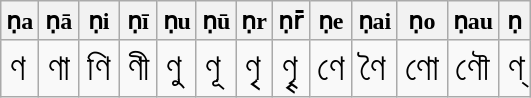<table class="wikitable">
<tr>
<th>ṇa</th>
<th>ṇā</th>
<th>ṇi</th>
<th>ṇī</th>
<th>ṇu</th>
<th>ṇū</th>
<th>ṇr</th>
<th>ṇr̄</th>
<th>ṇe</th>
<th>ṇai</th>
<th>ṇo</th>
<th>ṇau</th>
<th>ṇ</th>
</tr>
<tr style="font-size: 150%;">
<td>ণ</td>
<td>ণা</td>
<td>ণি</td>
<td>ণী</td>
<td>ণু</td>
<td>ণূ</td>
<td>ণৃ</td>
<td>ণৄ</td>
<td>ণে</td>
<td>ণৈ</td>
<td>ণো</td>
<td>ণৌ</td>
<td>ণ্</td>
</tr>
</table>
